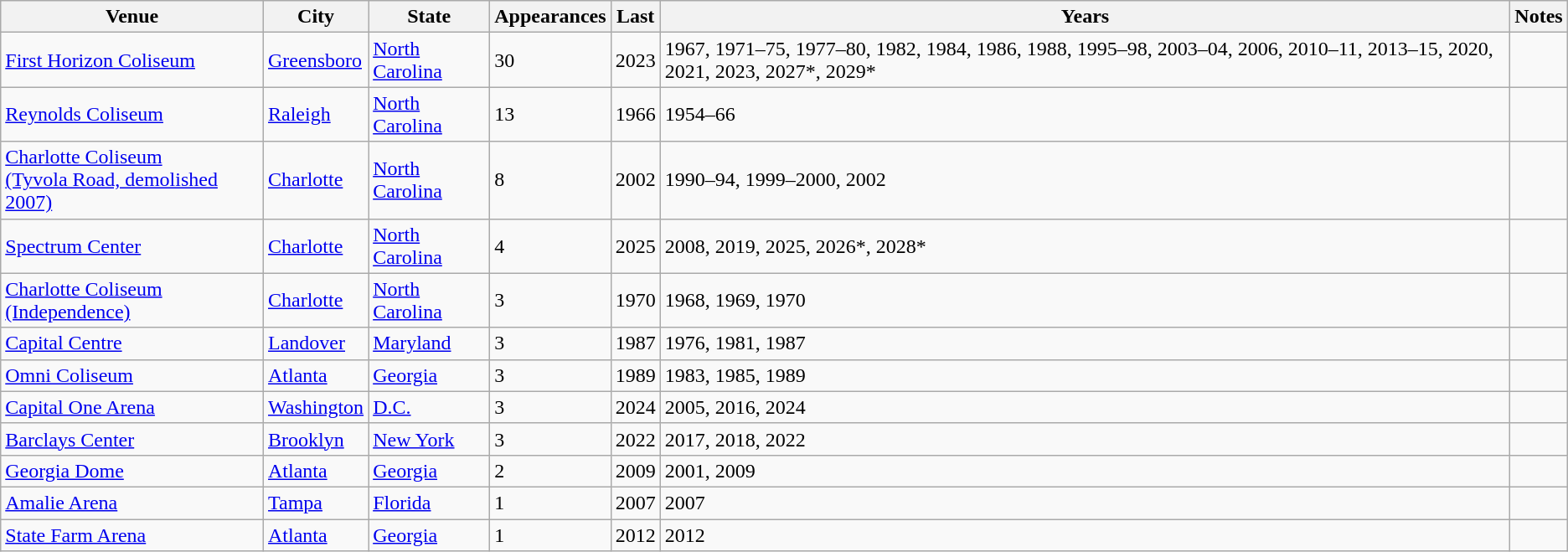<table class="wikitable sortable">
<tr>
<th>Venue</th>
<th>City</th>
<th>State</th>
<th>Appearances</th>
<th>Last</th>
<th class=unsortable>Years</th>
<th class=unsortable>Notes</th>
</tr>
<tr>
<td><a href='#'>First Horizon Coliseum</a></td>
<td><a href='#'>Greensboro</a></td>
<td><a href='#'>North Carolina</a></td>
<td>30</td>
<td>2023</td>
<td>1967, 1971–75, 1977–80, 1982, 1984, 1986, 1988, 1995–98, 2003–04, 2006, 2010–11, 2013–15, 2020, 2021, 2023, 2027*, 2029*</td>
<td></td>
</tr>
<tr>
<td><a href='#'>Reynolds Coliseum</a></td>
<td><a href='#'>Raleigh</a></td>
<td><a href='#'>North Carolina</a></td>
<td>13</td>
<td>1966</td>
<td>1954–66</td>
<td></td>
</tr>
<tr>
<td><a href='#'>Charlotte Coliseum <br> (Tyvola Road, demolished 2007)</a></td>
<td><a href='#'>Charlotte</a></td>
<td><a href='#'>North Carolina</a></td>
<td>8</td>
<td>2002</td>
<td>1990–94, 1999–2000, 2002</td>
<td></td>
</tr>
<tr>
<td><a href='#'>Spectrum Center</a></td>
<td><a href='#'>Charlotte</a></td>
<td><a href='#'>North Carolina</a></td>
<td>4</td>
<td>2025</td>
<td>2008, 2019, 2025, 2026*, 2028*</td>
<td></td>
</tr>
<tr>
<td><a href='#'>Charlotte Coliseum (Independence)</a></td>
<td><a href='#'>Charlotte</a></td>
<td><a href='#'>North Carolina</a></td>
<td>3</td>
<td>1970</td>
<td>1968, 1969, 1970</td>
<td></td>
</tr>
<tr>
<td><a href='#'>Capital Centre</a></td>
<td><a href='#'>Landover</a></td>
<td><a href='#'>Maryland</a></td>
<td>3</td>
<td>1987</td>
<td>1976, 1981, 1987</td>
<td></td>
</tr>
<tr>
<td><a href='#'>Omni Coliseum</a></td>
<td><a href='#'>Atlanta</a></td>
<td><a href='#'>Georgia</a></td>
<td>3</td>
<td>1989</td>
<td>1983, 1985, 1989</td>
<td></td>
</tr>
<tr>
<td><a href='#'>Capital One Arena</a></td>
<td><a href='#'>Washington</a></td>
<td><a href='#'>D.C.</a></td>
<td>3</td>
<td>2024</td>
<td>2005, 2016, 2024</td>
<td></td>
</tr>
<tr>
<td><a href='#'>Barclays Center</a></td>
<td><a href='#'>Brooklyn</a></td>
<td><a href='#'>New York</a></td>
<td>3</td>
<td>2022</td>
<td>2017, 2018, 2022</td>
<td></td>
</tr>
<tr>
<td><a href='#'>Georgia Dome</a></td>
<td><a href='#'>Atlanta</a></td>
<td><a href='#'>Georgia</a></td>
<td>2</td>
<td>2009</td>
<td>2001, 2009</td>
<td></td>
</tr>
<tr>
<td><a href='#'>Amalie Arena</a></td>
<td><a href='#'>Tampa</a></td>
<td><a href='#'>Florida</a></td>
<td>1</td>
<td>2007</td>
<td>2007</td>
<td></td>
</tr>
<tr>
<td><a href='#'>State Farm Arena</a></td>
<td><a href='#'>Atlanta</a></td>
<td><a href='#'>Georgia</a></td>
<td>1</td>
<td>2012</td>
<td>2012</td>
<td></td>
</tr>
</table>
